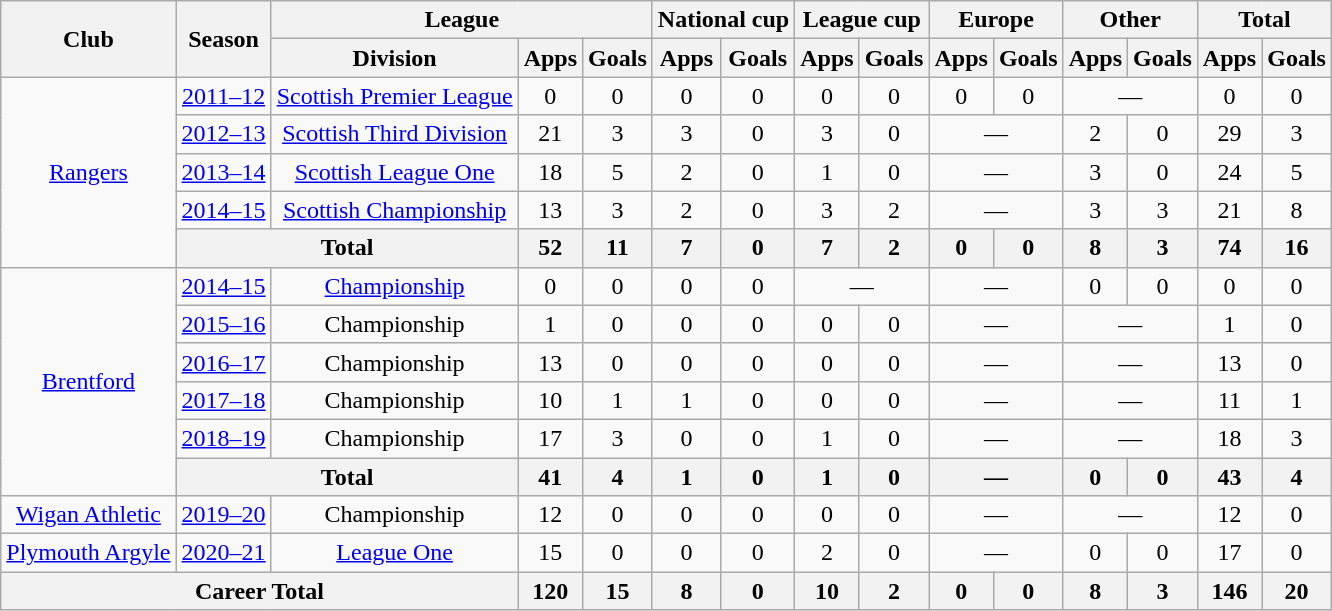<table class="wikitable" style="text-align: center;">
<tr>
<th rowspan="2">Club</th>
<th rowspan="2">Season</th>
<th colspan="3">League</th>
<th colspan="2">National cup</th>
<th colspan="2">League cup</th>
<th colspan="2">Europe</th>
<th colspan="2">Other</th>
<th colspan="2">Total</th>
</tr>
<tr>
<th>Division</th>
<th>Apps</th>
<th>Goals</th>
<th>Apps</th>
<th>Goals</th>
<th>Apps</th>
<th>Goals</th>
<th>Apps</th>
<th>Goals</th>
<th>Apps</th>
<th>Goals</th>
<th>Apps</th>
<th>Goals</th>
</tr>
<tr>
<td rowspan="5"><a href='#'>Rangers</a></td>
<td><a href='#'>2011–12</a></td>
<td><a href='#'>Scottish Premier League</a></td>
<td>0</td>
<td>0</td>
<td>0</td>
<td>0</td>
<td>0</td>
<td>0</td>
<td>0</td>
<td>0</td>
<td colspan="2">—</td>
<td>0</td>
<td>0</td>
</tr>
<tr>
<td><a href='#'>2012–13</a></td>
<td><a href='#'>Scottish Third Division</a></td>
<td>21</td>
<td>3</td>
<td>3</td>
<td>0</td>
<td>3</td>
<td>0</td>
<td colspan="2">—</td>
<td>2</td>
<td>0</td>
<td>29</td>
<td>3</td>
</tr>
<tr>
<td><a href='#'>2013–14</a></td>
<td><a href='#'>Scottish League One</a></td>
<td>18</td>
<td>5</td>
<td>2</td>
<td>0</td>
<td>1</td>
<td>0</td>
<td colspan="2">—</td>
<td>3</td>
<td>0</td>
<td>24</td>
<td>5</td>
</tr>
<tr>
<td><a href='#'>2014–15</a></td>
<td><a href='#'>Scottish Championship</a></td>
<td>13</td>
<td>3</td>
<td>2</td>
<td>0</td>
<td>3</td>
<td>2</td>
<td colspan="2">—</td>
<td>3</td>
<td>3</td>
<td>21</td>
<td>8</td>
</tr>
<tr>
<th colspan="2">Total</th>
<th>52</th>
<th>11</th>
<th>7</th>
<th>0</th>
<th>7</th>
<th>2</th>
<th>0</th>
<th>0</th>
<th>8</th>
<th>3</th>
<th>74</th>
<th>16</th>
</tr>
<tr>
<td rowspan="6"><a href='#'>Brentford</a></td>
<td><a href='#'>2014–15</a></td>
<td style="vertical-align:center;"><a href='#'>Championship</a></td>
<td>0</td>
<td>0</td>
<td>0</td>
<td>0</td>
<td colspan="2">—</td>
<td colspan="2">—</td>
<td>0</td>
<td>0</td>
<td>0</td>
<td>0</td>
</tr>
<tr>
<td><a href='#'>2015–16</a></td>
<td>Championship</td>
<td>1</td>
<td>0</td>
<td>0</td>
<td>0</td>
<td>0</td>
<td>0</td>
<td colspan="2">—</td>
<td colspan="2">—</td>
<td>1</td>
<td>0</td>
</tr>
<tr>
<td><a href='#'>2016–17</a></td>
<td>Championship</td>
<td>13</td>
<td>0</td>
<td>0</td>
<td>0</td>
<td>0</td>
<td>0</td>
<td colspan="2">—</td>
<td colspan="2">—</td>
<td>13</td>
<td>0</td>
</tr>
<tr>
<td><a href='#'>2017–18</a></td>
<td>Championship</td>
<td>10</td>
<td>1</td>
<td>1</td>
<td>0</td>
<td>0</td>
<td>0</td>
<td colspan="2">—</td>
<td colspan="2">—</td>
<td>11</td>
<td>1</td>
</tr>
<tr>
<td><a href='#'>2018–19</a></td>
<td>Championship</td>
<td>17</td>
<td>3</td>
<td>0</td>
<td>0</td>
<td>1</td>
<td>0</td>
<td colspan="2">—</td>
<td colspan="2">—</td>
<td>18</td>
<td>3</td>
</tr>
<tr>
<th colspan="2">Total</th>
<th>41</th>
<th>4</th>
<th>1</th>
<th>0</th>
<th>1</th>
<th>0</th>
<th colspan="2">—</th>
<th>0</th>
<th>0</th>
<th>43</th>
<th>4</th>
</tr>
<tr>
<td><a href='#'>Wigan Athletic</a></td>
<td><a href='#'>2019–20</a></td>
<td>Championship</td>
<td>12</td>
<td>0</td>
<td>0</td>
<td>0</td>
<td>0</td>
<td>0</td>
<td colspan="2">—</td>
<td colspan="2">—</td>
<td>12</td>
<td>0</td>
</tr>
<tr>
<td><a href='#'>Plymouth Argyle</a></td>
<td><a href='#'>2020–21</a></td>
<td><a href='#'>League One</a></td>
<td>15</td>
<td>0</td>
<td>0</td>
<td>0</td>
<td>2</td>
<td>0</td>
<td colspan="2">—</td>
<td>0</td>
<td>0</td>
<td>17</td>
<td>0</td>
</tr>
<tr>
<th colspan="3">Career Total</th>
<th>120</th>
<th>15</th>
<th>8</th>
<th>0</th>
<th>10</th>
<th>2</th>
<th>0</th>
<th>0</th>
<th>8</th>
<th>3</th>
<th>146</th>
<th>20</th>
</tr>
</table>
